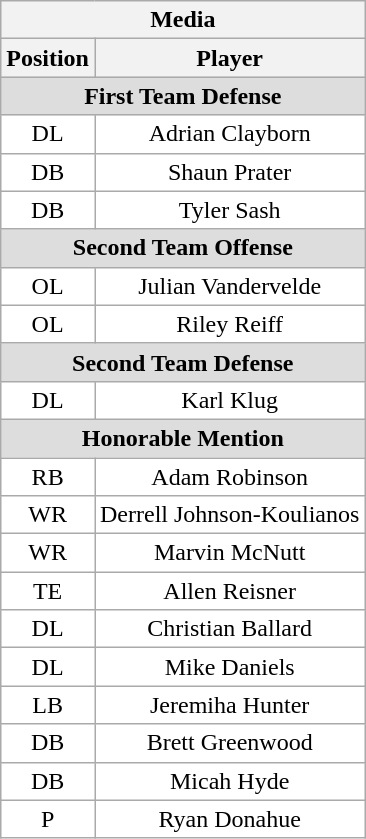<table class="wikitable sortable" border="1">
<tr>
<th colspan="2">Media</th>
</tr>
<tr>
<th>Position</th>
<th>Player</th>
</tr>
<tr>
<td colspan="4" style="text-align:center; background:#DDDDDD;"><strong>First Team Defense</strong></td>
</tr>
<tr>
<td style="text-align:center; background:white">DL</td>
<td style="text-align:center; background:white">Adrian Clayborn</td>
</tr>
<tr>
<td style="text-align:center; background:white">DB</td>
<td style="text-align:center; background:white">Shaun Prater</td>
</tr>
<tr>
<td style="text-align:center; background:white">DB</td>
<td style="text-align:center; background:white">Tyler Sash</td>
</tr>
<tr>
<td colspan="4" style="text-align:center; background:#DDDDDD;"><strong>Second Team Offense</strong></td>
</tr>
<tr>
<td style="text-align:center; background:white">OL</td>
<td style="text-align:center; background:white">Julian Vandervelde</td>
</tr>
<tr>
<td style="text-align:center; background:white">OL</td>
<td style="text-align:center; background:white">Riley Reiff</td>
</tr>
<tr>
<td colspan="4" style="text-align:center; background:#DDDDDD;"><strong>Second Team Defense</strong></td>
</tr>
<tr>
<td style="text-align:center; background:white">DL</td>
<td style="text-align:center; background:white">Karl Klug</td>
</tr>
<tr>
<td colspan="4" style="text-align:center; background:#DDDDDD;"><strong>Honorable Mention</strong></td>
</tr>
<tr>
<td style="text-align:center; background:white">RB</td>
<td style="text-align:center; background:white">Adam Robinson</td>
</tr>
<tr>
<td style="text-align:center; background:white">WR</td>
<td style="text-align:center; background:white">Derrell Johnson-Koulianos</td>
</tr>
<tr>
<td style="text-align:center; background:white">WR</td>
<td style="text-align:center; background:white">Marvin McNutt</td>
</tr>
<tr>
<td style="text-align:center; background:white">TE</td>
<td style="text-align:center; background:white">Allen Reisner</td>
</tr>
<tr>
<td style="text-align:center; background:white">DL</td>
<td style="text-align:center; background:white">Christian Ballard</td>
</tr>
<tr>
<td style="text-align:center; background:white">DL</td>
<td style="text-align:center; background:white">Mike Daniels</td>
</tr>
<tr>
<td style="text-align:center; background:white">LB</td>
<td style="text-align:center; background:white">Jeremiha Hunter</td>
</tr>
<tr>
<td style="text-align:center; background:white">DB</td>
<td style="text-align:center; background:white">Brett Greenwood</td>
</tr>
<tr>
<td style="text-align:center; background:white">DB</td>
<td style="text-align:center; background:white">Micah Hyde</td>
</tr>
<tr>
<td style="text-align:center; background:white">P</td>
<td style="text-align:center; background:white">Ryan Donahue</td>
</tr>
</table>
